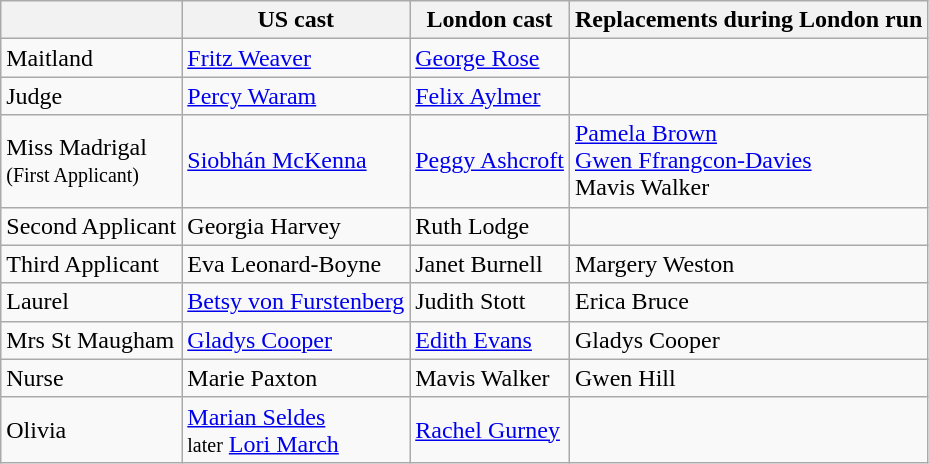<table class="wikitable plainrowheaders" style="text-align: left; margin-right: 0;">
<tr>
<th scope="col"></th>
<th scope="col">US cast</th>
<th scope="col">London cast</th>
<th scope="col">Replacements during London run</th>
</tr>
<tr>
<td>Maitland</td>
<td><a href='#'>Fritz Weaver</a></td>
<td><a href='#'>George Rose</a></td>
<td></td>
</tr>
<tr>
<td>Judge</td>
<td><a href='#'>Percy Waram</a></td>
<td><a href='#'>Felix Aylmer</a></td>
<td></td>
</tr>
<tr>
<td>Miss Madrigal<br><small>(First Applicant)</small></td>
<td><a href='#'>Siobhán McKenna</a></td>
<td><a href='#'>Peggy Ashcroft</a></td>
<td><a href='#'>Pamela Brown</a><br><a href='#'>Gwen Ffrangcon-Davies</a><br>Mavis Walker</td>
</tr>
<tr>
<td>Second Applicant</td>
<td>Georgia Harvey</td>
<td>Ruth Lodge</td>
<td></td>
</tr>
<tr>
<td>Third Applicant</td>
<td>Eva Leonard-Boyne</td>
<td>Janet Burnell</td>
<td>Margery Weston</td>
</tr>
<tr>
<td>Laurel</td>
<td><a href='#'>Betsy von Furstenberg</a></td>
<td>Judith Stott</td>
<td>Erica Bruce</td>
</tr>
<tr>
<td>Mrs St Maugham</td>
<td><a href='#'>Gladys Cooper</a></td>
<td><a href='#'>Edith Evans</a></td>
<td>Gladys Cooper</td>
</tr>
<tr>
<td>Nurse</td>
<td>Marie Paxton</td>
<td>Mavis Walker</td>
<td>Gwen Hill</td>
</tr>
<tr>
<td>Olivia</td>
<td><a href='#'>Marian Seldes</a><br><small>later</small> <a href='#'>Lori March</a></td>
<td><a href='#'>Rachel Gurney</a></td>
<td></td>
</tr>
</table>
